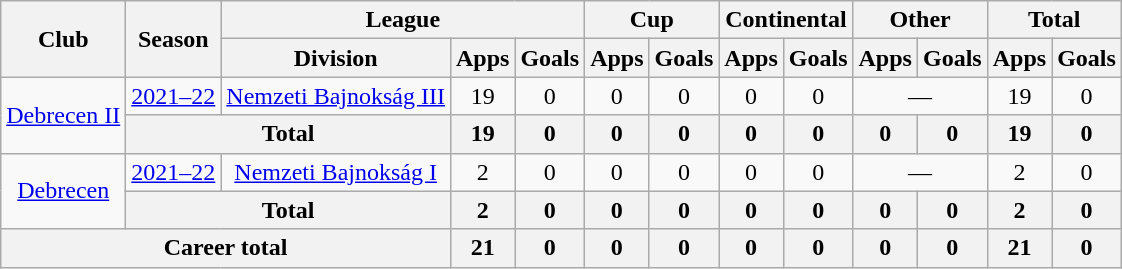<table class="wikitable" style="text-align:center">
<tr>
<th rowspan="2">Club</th>
<th rowspan="2">Season</th>
<th colspan="3">League</th>
<th colspan="2">Cup</th>
<th colspan="2">Continental</th>
<th colspan="2">Other</th>
<th colspan="2">Total</th>
</tr>
<tr>
<th>Division</th>
<th>Apps</th>
<th>Goals</th>
<th>Apps</th>
<th>Goals</th>
<th>Apps</th>
<th>Goals</th>
<th>Apps</th>
<th>Goals</th>
<th>Apps</th>
<th>Goals</th>
</tr>
<tr>
<td rowspan="2"><a href='#'>Debrecen II</a></td>
<td><a href='#'>2021–22</a></td>
<td><a href='#'>Nemzeti Bajnokság III</a></td>
<td>19</td>
<td>0</td>
<td>0</td>
<td>0</td>
<td>0</td>
<td>0</td>
<td colspan="2">—</td>
<td>19</td>
<td>0</td>
</tr>
<tr>
<th colspan="2">Total</th>
<th>19</th>
<th>0</th>
<th>0</th>
<th>0</th>
<th>0</th>
<th>0</th>
<th>0</th>
<th>0</th>
<th>19</th>
<th>0</th>
</tr>
<tr>
<td rowspan="2"><a href='#'>Debrecen</a></td>
<td><a href='#'>2021–22</a></td>
<td><a href='#'>Nemzeti Bajnokság I</a></td>
<td>2</td>
<td>0</td>
<td>0</td>
<td>0</td>
<td>0</td>
<td>0</td>
<td colspan="2">—</td>
<td>2</td>
<td>0</td>
</tr>
<tr>
<th colspan="2">Total</th>
<th>2</th>
<th>0</th>
<th>0</th>
<th>0</th>
<th>0</th>
<th>0</th>
<th>0</th>
<th>0</th>
<th>2</th>
<th>0</th>
</tr>
<tr>
<th colspan="3">Career total</th>
<th>21</th>
<th>0</th>
<th>0</th>
<th>0</th>
<th>0</th>
<th>0</th>
<th>0</th>
<th>0</th>
<th>21</th>
<th>0</th>
</tr>
</table>
